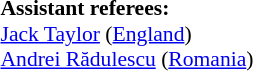<table width=50% style="font-size: 90%">
<tr>
<td><br><br>
<strong>Assistant referees:</strong>
<br><a href='#'>Jack Taylor</a> (<a href='#'>England</a>)
<br><a href='#'>Andrei Rădulescu</a> (<a href='#'>Romania</a>)</td>
</tr>
</table>
